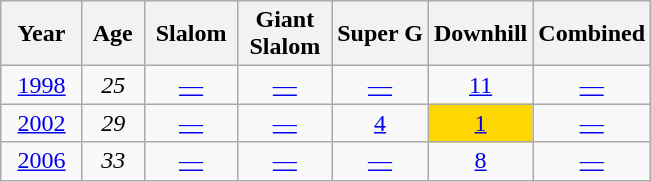<table class=wikitable style="text-align:center">
<tr>
<th>  Year  </th>
<th> Age </th>
<th> Slalom </th>
<th> Giant <br> Slalom </th>
<th>Super G</th>
<th>Downhill</th>
<th>Combined</th>
</tr>
<tr>
<td><a href='#'>1998</a></td>
<td><em>25</em></td>
<td><a href='#'>—</a></td>
<td><a href='#'>—</a></td>
<td><a href='#'>—</a></td>
<td><a href='#'>11</a></td>
<td><a href='#'>—</a></td>
</tr>
<tr>
<td><a href='#'>2002</a></td>
<td><em>29</em></td>
<td><a href='#'>—</a></td>
<td><a href='#'>—</a></td>
<td><a href='#'>4</a></td>
<td style="background:gold;"><a href='#'>1</a></td>
<td><a href='#'>—</a></td>
</tr>
<tr>
<td><a href='#'>2006</a></td>
<td><em>33</em></td>
<td><a href='#'>—</a></td>
<td><a href='#'>—</a></td>
<td><a href='#'>—</a></td>
<td><a href='#'>8</a></td>
<td><a href='#'>—</a></td>
</tr>
</table>
